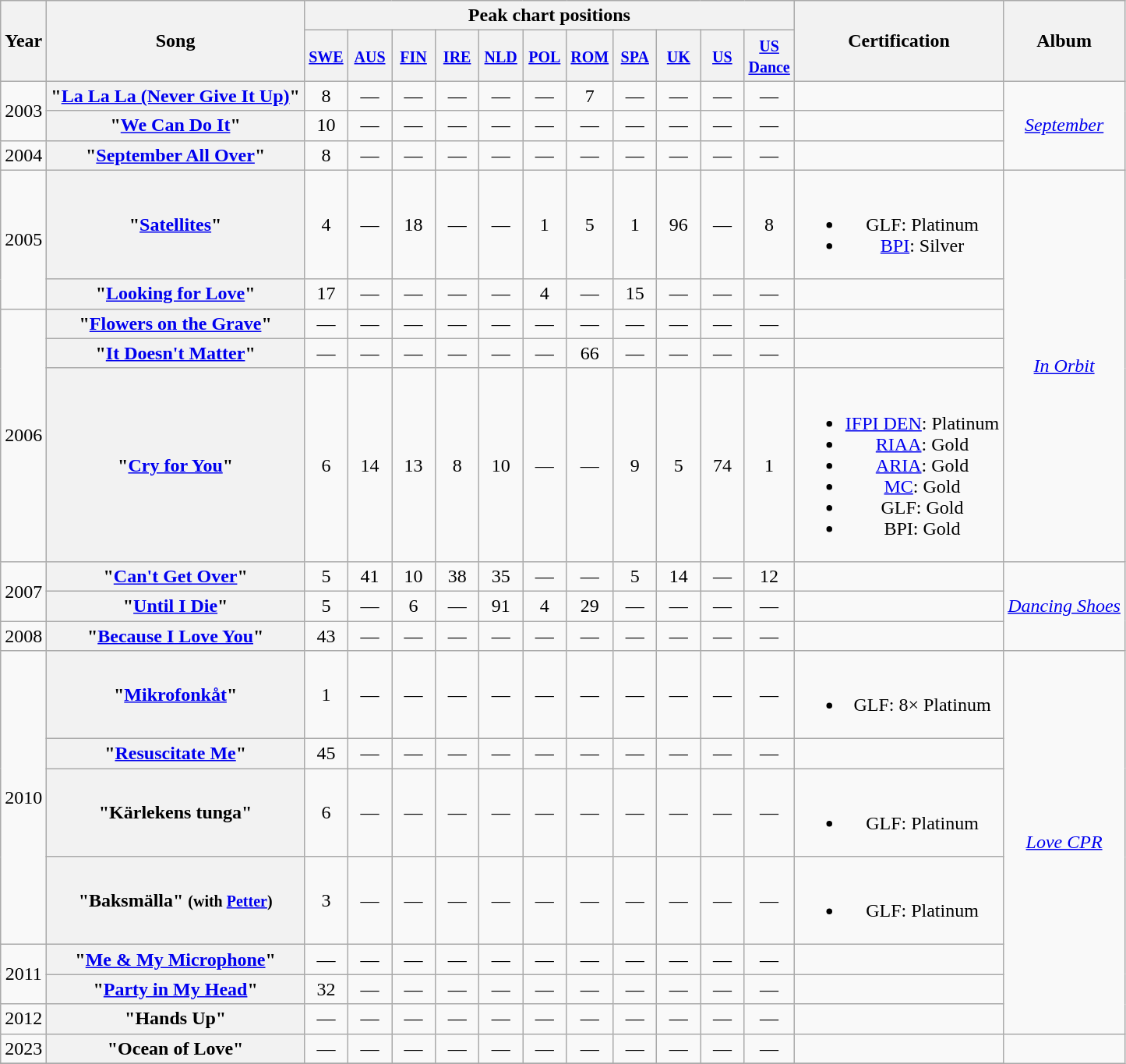<table class="wikitable plainrowheaders" style="text-align:center;">
<tr>
<th scope="col" rowspan="2">Year</th>
<th scope="col" rowspan="2">Song</th>
<th scope="col" colspan="11">Peak chart positions</th>
<th scope="col" rowspan="2">Certification</th>
<th scope="col" rowspan="2">Album</th>
</tr>
<tr>
<th width="30"><small><a href='#'>SWE</a></small><br></th>
<th width="30"><small><a href='#'>AUS</a></small><br></th>
<th width="30"><small><a href='#'>FIN</a></small><br></th>
<th width="30"><small><a href='#'>IRE</a></small><br></th>
<th width="30"><small><a href='#'>NLD</a></small><br></th>
<th width="30"><small><a href='#'>POL</a></small></th>
<th width="30"><small><a href='#'>ROM</a></small></th>
<th width="30"><small><a href='#'>SPA</a></small></th>
<th width="30"><small><a href='#'>UK</a></small><br></th>
<th width="30"><small><a href='#'>US</a></small></th>
<th width="30"><small><a href='#'>US Dance</a></small></th>
</tr>
<tr>
<td rowspan="2">2003</td>
<th scope="row">"<a href='#'>La La La (Never Give It Up)</a>"</th>
<td>8</td>
<td>—</td>
<td>—</td>
<td>—</td>
<td>—</td>
<td>—</td>
<td>7</td>
<td>—</td>
<td>—</td>
<td>—</td>
<td>—</td>
<td></td>
<td rowspan="3"><em><a href='#'>September</a></em></td>
</tr>
<tr>
<th scope="row">"<a href='#'>We Can Do It</a>"</th>
<td>10</td>
<td>—</td>
<td>—</td>
<td>—</td>
<td>—</td>
<td>—</td>
<td>—</td>
<td>—</td>
<td>—</td>
<td>—</td>
<td>—</td>
<td></td>
</tr>
<tr>
<td>2004</td>
<th scope="row">"<a href='#'>September All Over</a>"</th>
<td>8</td>
<td>—</td>
<td>—</td>
<td>—</td>
<td>—</td>
<td>—</td>
<td>—</td>
<td>—</td>
<td>—</td>
<td>—</td>
<td>—</td>
<td></td>
</tr>
<tr>
<td rowspan="2">2005</td>
<th scope="row">"<a href='#'>Satellites</a>"</th>
<td>4</td>
<td>—</td>
<td>18</td>
<td>—</td>
<td>—</td>
<td>1</td>
<td>5</td>
<td>1</td>
<td>96</td>
<td>—</td>
<td>8</td>
<td><br><ul><li>GLF: Platinum</li><li><a href='#'>BPI</a>: Silver</li></ul></td>
<td rowspan="5"><em><a href='#'>In Orbit</a></em></td>
</tr>
<tr>
<th scope="row">"<a href='#'>Looking for Love</a>"</th>
<td>17</td>
<td>—</td>
<td>—</td>
<td>—</td>
<td>—</td>
<td>4</td>
<td>—</td>
<td>15</td>
<td>—</td>
<td>—</td>
<td>—</td>
<td></td>
</tr>
<tr>
<td rowspan="3">2006</td>
<th scope="row">"<a href='#'>Flowers on the Grave</a>"</th>
<td>—</td>
<td>—</td>
<td>—</td>
<td>—</td>
<td>—</td>
<td>—</td>
<td>—</td>
<td>—</td>
<td>—</td>
<td>—</td>
<td>—</td>
<td></td>
</tr>
<tr>
<th scope="row">"<a href='#'>It Doesn't Matter</a>"</th>
<td>—</td>
<td>—</td>
<td>—</td>
<td>—</td>
<td>—</td>
<td>—</td>
<td>66</td>
<td>—</td>
<td>—</td>
<td>—</td>
<td>—</td>
<td></td>
</tr>
<tr>
<th scope="row">"<a href='#'>Cry for You</a>"</th>
<td>6</td>
<td>14</td>
<td>13</td>
<td>8</td>
<td>10</td>
<td>—</td>
<td>—</td>
<td>9</td>
<td>5</td>
<td>74</td>
<td>1</td>
<td><br><ul><li><a href='#'>IFPI DEN</a>: Platinum</li><li><a href='#'>RIAA</a>: Gold</li><li><a href='#'>ARIA</a>: Gold</li><li><a href='#'>MC</a>: Gold</li><li>GLF: Gold</li><li>BPI: Gold</li></ul></td>
</tr>
<tr>
<td rowspan="2">2007</td>
<th scope="row">"<a href='#'>Can't Get Over</a>"</th>
<td>5</td>
<td>41</td>
<td>10</td>
<td>38</td>
<td>35</td>
<td>—</td>
<td>—</td>
<td>5</td>
<td>14</td>
<td>—</td>
<td>12</td>
<td></td>
<td rowspan="3"><em><a href='#'>Dancing Shoes</a></em></td>
</tr>
<tr>
<th scope="row">"<a href='#'>Until I Die</a>"</th>
<td>5</td>
<td>—</td>
<td>6</td>
<td>—</td>
<td>91</td>
<td>4</td>
<td>29</td>
<td>—</td>
<td>—</td>
<td>—</td>
<td>—</td>
<td></td>
</tr>
<tr>
<td>2008</td>
<th scope="row">"<a href='#'>Because I Love You</a>"</th>
<td>43</td>
<td>—</td>
<td>—</td>
<td>—</td>
<td>—</td>
<td>—</td>
<td>—</td>
<td>—</td>
<td>—</td>
<td>—</td>
<td>—</td>
<td></td>
</tr>
<tr>
<td rowspan="4">2010</td>
<th scope="row">"<a href='#'>Mikrofonkåt</a>"</th>
<td>1</td>
<td>—</td>
<td>—</td>
<td>—</td>
<td>—</td>
<td>—</td>
<td>—</td>
<td>—</td>
<td>—</td>
<td>—</td>
<td>—</td>
<td><br><ul><li>GLF: 8× Platinum</li></ul></td>
<td rowspan="7"><em><a href='#'>Love CPR</a></em></td>
</tr>
<tr>
<th scope="row">"<a href='#'>Resuscitate Me</a>"</th>
<td>45</td>
<td>—</td>
<td>—</td>
<td>—</td>
<td>—</td>
<td>—</td>
<td>—</td>
<td>—</td>
<td>—</td>
<td>—</td>
<td>—</td>
<td></td>
</tr>
<tr>
<th scope="row">"Kärlekens tunga"</th>
<td>6</td>
<td>—</td>
<td>—</td>
<td>—</td>
<td>—</td>
<td>—</td>
<td>—</td>
<td>—</td>
<td>—</td>
<td>—</td>
<td>—</td>
<td><br><ul><li>GLF: Platinum</li></ul></td>
</tr>
<tr>
<th scope="row">"Baksmälla" <small>(with <a href='#'>Petter</a>)</small></th>
<td>3</td>
<td>—</td>
<td>—</td>
<td>—</td>
<td>—</td>
<td>—</td>
<td>—</td>
<td>—</td>
<td>—</td>
<td>—</td>
<td>—</td>
<td><br><ul><li>GLF: Platinum</li></ul></td>
</tr>
<tr>
<td rowspan="2">2011</td>
<th scope="row">"<a href='#'>Me & My Microphone</a>"</th>
<td>—</td>
<td>—</td>
<td>—</td>
<td>—</td>
<td>—</td>
<td>—</td>
<td>—</td>
<td>—</td>
<td>—</td>
<td>—</td>
<td>—</td>
<td></td>
</tr>
<tr>
<th scope="row">"<a href='#'>Party in My Head</a>"</th>
<td>32</td>
<td>—</td>
<td>—</td>
<td>—</td>
<td>—</td>
<td>—</td>
<td>—</td>
<td>—</td>
<td>—</td>
<td>—</td>
<td>—</td>
<td></td>
</tr>
<tr>
<td>2012</td>
<th scope="row">"Hands Up"</th>
<td>—</td>
<td>—</td>
<td>—</td>
<td>—</td>
<td>—</td>
<td>—</td>
<td>—</td>
<td>—</td>
<td>—</td>
<td>—</td>
<td>—</td>
<td></td>
</tr>
<tr>
<td>2023</td>
<th scope="row">"Ocean of Love"</th>
<td>—</td>
<td>—</td>
<td>—</td>
<td>—</td>
<td>—</td>
<td>—</td>
<td>—</td>
<td>—</td>
<td>—</td>
<td>—</td>
<td>—</td>
<td></td>
</tr>
<tr>
</tr>
</table>
